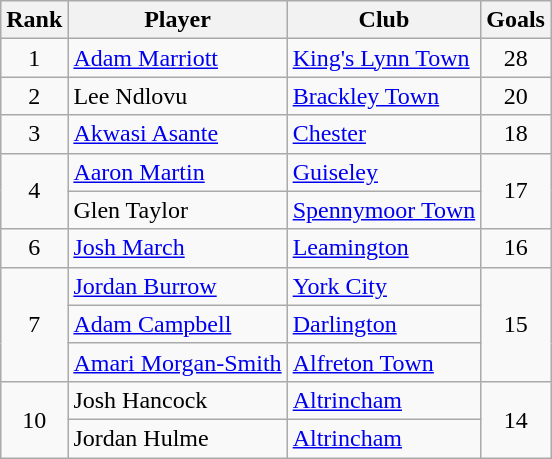<table class=wikitable style="text-align:center">
<tr>
<th>Rank</th>
<th>Player</th>
<th>Club</th>
<th>Goals</th>
</tr>
<tr>
<td rowspan=1>1</td>
<td align="left"><a href='#'>Adam Marriott</a></td>
<td align="left"><a href='#'>King's Lynn Town</a></td>
<td rowspan=1>28</td>
</tr>
<tr>
<td>2</td>
<td align=left>Lee Ndlovu</td>
<td align=left><a href='#'>Brackley Town</a></td>
<td>20</td>
</tr>
<tr>
<td>3</td>
<td align=left><a href='#'>Akwasi Asante</a></td>
<td align=left><a href='#'>Chester</a></td>
<td>18</td>
</tr>
<tr>
<td rowspan="2">4</td>
<td align=left><a href='#'>Aaron Martin</a></td>
<td align=left><a href='#'>Guiseley</a></td>
<td rowspan="2">17</td>
</tr>
<tr>
<td align=left>Glen Taylor</td>
<td align=left><a href='#'>Spennymoor Town</a></td>
</tr>
<tr>
<td>6</td>
<td align=left><a href='#'>Josh March</a></td>
<td align=left><a href='#'>Leamington</a></td>
<td>16</td>
</tr>
<tr>
<td rowspan="3">7</td>
<td align=left><a href='#'>Jordan Burrow</a></td>
<td align=left><a href='#'>York City</a></td>
<td rowspan="3">15</td>
</tr>
<tr>
<td align=left><a href='#'>Adam Campbell</a></td>
<td align=left><a href='#'>Darlington</a></td>
</tr>
<tr>
<td align=left><a href='#'>Amari Morgan-Smith</a></td>
<td align=left><a href='#'>Alfreton Town</a></td>
</tr>
<tr>
<td rowspan="2">10</td>
<td align=left>Josh Hancock</td>
<td align=left><a href='#'>Altrincham</a></td>
<td rowspan="2">14</td>
</tr>
<tr>
<td align=left>Jordan Hulme</td>
<td align=left><a href='#'>Altrincham</a></td>
</tr>
</table>
